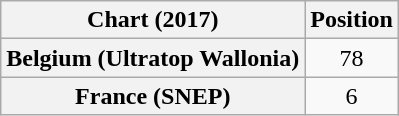<table class="wikitable sortable plainrowheaders" style="text-align:center">
<tr>
<th scope="col">Chart (2017)</th>
<th scope="col">Position</th>
</tr>
<tr>
<th scope="row">Belgium (Ultratop Wallonia)</th>
<td>78</td>
</tr>
<tr>
<th scope="row">France (SNEP)</th>
<td>6</td>
</tr>
</table>
